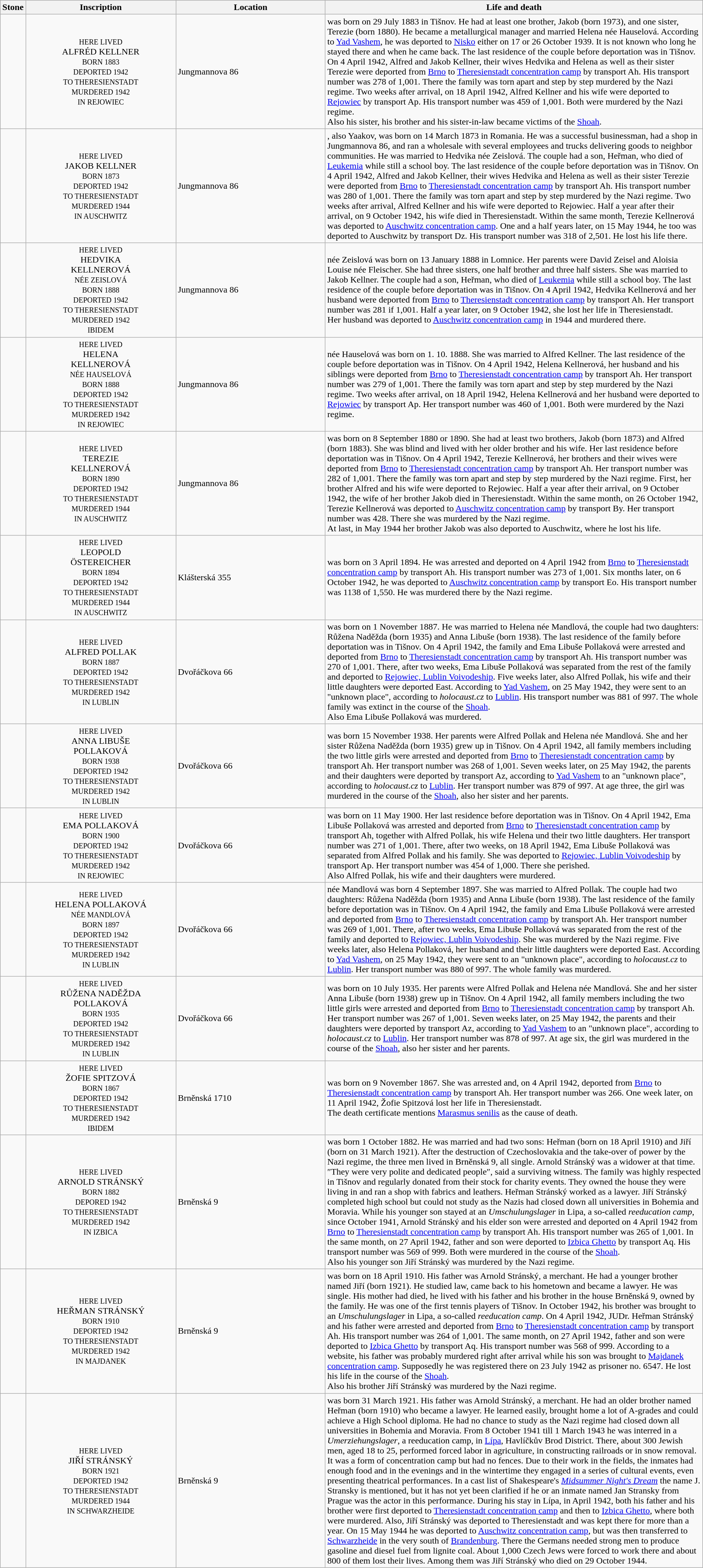<table class="wikitable sortable toptextcells" style="width:100%">
<tr>
<th class="hintergrundfarbe6 unsortable" width="120px">Stone</th>
<th class="hintergrundfarbe6 unsortable" style ="width:22%;">Inscription</th>
<th class="hintergrundfarbe6" data-sort-type="text" style ="width:22%;">Location</th>
<th class="hintergrundfarbe6" style="width:100%;">Life and death</th>
</tr>
<tr>
<td></td>
<td style="text-align:center"><div><small>HERE LIVED</small><br>ALFRÉD KELLNER<br><small>BORN 1883<br>DEPORTED 1942<br>TO THERESIENSTADT<br>MURDERED 1942<br>IN REJOWIEC</small></div></td>
<td>Jungmannova 86<br></td>
<td><strong></strong> was born on 29 July 1883 in Tišnov. He had at least one brother, Jakob (born 1973), and one sister, Terezie (born 1880). He became a metallurgical manager and married Helena née Hauselová. According to <a href='#'>Yad Vashem</a>, he was deported to <a href='#'>Nisko</a> either on 17 or 26 October 1939. It is not known who long he stayed there and when he came back. The last residence of the couple before deportation was in Tišnov. On 4 April 1942, Alfred and Jakob Kellner, their wives Hedvika and Helena as well as their sister Terezie were deported from <a href='#'>Brno</a> to <a href='#'>Theresienstadt concentration camp</a> by transport Ah. His transport number was 278 of 1,001. There the family was torn apart and step by step murdered by the Nazi regime. Two weeks after arrival, on 18 April 1942, Alfred Kellner and his wife were deported to <a href='#'>Rejowiec</a> by transport Ap. His transport number was 459 of 1,001. Both were murdered by the Nazi regime.<br>Also his sister, his brother and his sister-in-law became victims of the <a href='#'>Shoah</a>.</td>
</tr>
<tr>
<td></td>
<td style="text-align:center"><div><small>HERE LIVED</small><br>JAKOB KELLNER<br><small>BORN 1873<br>DEPORTED 1942<br>TO THERESIENSTADT<br>MURDERED 1944<br>IN AUSCHWITZ</small></div></td>
<td>Jungmannova 86<br></td>
<td><strong></strong>, also Yaakov, was born on 14 March 1873 in Romania. He was a successful businessman, had a shop in Jungmannova 86, and ran a wholesale with several employees and trucks delivering goods to neighbor communities. He was married to Hedvika née Zeislová. The couple had a son, Heřman, who died of <a href='#'>Leukemia</a> while still a school boy. The last residence of the couple before deportation was in Tišnov. On 4 April 1942, Alfred and Jakob Kellner, their wives Hedvika and Helena as well as their sister Terezie were deported from <a href='#'>Brno</a> to <a href='#'>Theresienstadt concentration camp</a> by transport Ah. His transport number was 280 of 1,001. There the family was torn apart and step by step murdered by the Nazi regime. Two weeks after arrival, Alfred Kellner and his wife were deported to Rejowiec. Half a year after their arrival, on 9 October 1942, his wife died in Theresienstadt. Within the same month, Terezie Kellnerová was deported to <a href='#'>Auschwitz concentration camp</a>. One and a half years later, on 15 May 1944, he too was deported to Auschwitz by transport Dz. His transport number was 318 of 2,501. He lost his life there.</td>
</tr>
<tr>
<td></td>
<td style="text-align:center"><div><small>HERE LIVED</small><br>HEDVIKA<br>KELLNEROVÁ<br><small>NÉE ZEISLOVÁ<br>BORN 1888<br>DEPORTED 1942<br>TO THERESIENSTADT<br>MURDERED 1942<br>IBIDEM</small></div></td>
<td>Jungmannova 86<br></td>
<td><strong></strong> née Zeislová was born on 13 January 1888 in Lomnice. Her parents were David Zeisel and Aloisia Louise née Fleischer. She had three sisters, one half brother and three half sisters. She was married to Jakob Kellner. The couple had a son, Heřman, who died of <a href='#'>Leukemia</a> while still a school boy. The last residence of the couple before deportation was in Tišnov. On 4 April 1942, Hedvika Kellnerová and her husband were deported from <a href='#'>Brno</a> to <a href='#'>Theresienstadt concentration camp</a> by transport Ah. Her transport number was 281 if 1,001. Half a year later, on 9 October 1942, she lost her life in Theresienstadt.<br>Her husband was deported to <a href='#'>Auschwitz concentration camp</a> in 1944 and murdered there.</td>
</tr>
<tr>
<td></td>
<td style="text-align:center"><div><small>HERE LIVED</small><br>HELENA<br>KELLNEROVÁ<br><small>NÉE HAUSELOVÁ<br>BORN 1888<br>DEPORTED 1942<br>TO THERESIENSTADT<br>MURDERED 1942<br>IN REJOWIEC</small></div></td>
<td>Jungmannova 86<br></td>
<td><strong></strong> née Hauselová was born on 1. 10. 1888. She was married to Alfred Kellner. The last residence of the couple before deportation was in Tišnov. On 4 April 1942, Helena Kellnerová, her husband and his siblings were deported from <a href='#'>Brno</a> to <a href='#'>Theresienstadt concentration camp</a> by transport Ah. Her transport number was 279 of 1,001. There the family was torn apart and step by step murdered by the Nazi regime. Two weeks after arrival, on 18 April 1942, Helena Kellnerová and her husband were deported to <a href='#'>Rejowiec</a> by transport Ap. Her transport number was 460 of 1,001. Both were murdered by the Nazi regime.</td>
</tr>
<tr>
<td></td>
<td style="text-align:center"><div><small>HERE LIVED</small><br>TEREZIE<br>KELLNEROVÁ<br><small>BORN 1890<br>DEPORTED 1942<br>TO THERESIENSTADT<br>MURDERED 1944<br>IN AUSCHWITZ</small></div></td>
<td>Jungmannova 86<br></td>
<td><strong></strong> was born on 8 September 1880 or 1890. She had at least two brothers, Jakob (born 1873) and Alfred (born 1883). She was blind and lived with her older brother and his wife. Her last residence before deportation was in Tišnov. On 4 April 1942, Terezie Kellnerová, her brothers and their wives were deported from <a href='#'>Brno</a> to <a href='#'>Theresienstadt concentration camp</a> by transport Ah. Her transport number was 282 of 1,001. There the family was torn apart and step by step murdered by the Nazi regime. First, her brother Alfred and his wife were deported to Rejowiec. Half a year after their arrival, on 9 October 1942, the wife of her brother Jakob died in Theresienstadt. Within the same month, on 26 October 1942, Terezie Kellnerová was deported to <a href='#'>Auschwitz concentration camp</a> by transport By. Her transport number was 428. There she was murdered by the Nazi regime.<br>At last, in May 1944 her brother Jakob was also deported to Auschwitz, where he lost his life.</td>
</tr>
<tr>
<td></td>
<td style="text-align:center"><div><small>HERE LIVED</small><br>LEOPOLD<br>ÖSTEREICHER<br><small>BORN 1894<br>DEPORTED 1942<br>TO THERESIENSTADT<br>MURDERED 1944<br>IN AUSCHWITZ</small></div></td>
<td>Klášterská 355<br></td>
<td><strong></strong> was born on 3 April 1894. He was arrested and deported on 4 April 1942 from <a href='#'>Brno</a> to <a href='#'>Theresienstadt concentration camp</a> by transport Ah. His transport number was 273 of 1,001. Six months later, on 6 October 1942, he was deported to <a href='#'>Auschwitz concentration camp</a> by transport Eo. His transport number was 1138 of 1,550. He was murdered there by the Nazi regime.</td>
</tr>
<tr>
<td></td>
<td style="text-align:center"><div><small>HERE LIVED</small><br>ALFRED POLLAK<br><small>BORN 1887<br>DEPORTED 1942<br>TO THERESIENSTADT<br>MURDERED 1942<br>IN LUBLIN</small></div></td>
<td>Dvořáčkova 66<br></td>
<td><strong></strong> was born on 1 November 1887. He was married to Helena née Mandlová, the couple had two daughters: Růžena Naděžda (born 1935) and Anna Libuše (born 1938). The last residence of the family before deportation was in Tišnov. On 4 April 1942, the family and Ema Libuše Pollaková were arrested and deported from <a href='#'>Brno</a> to <a href='#'>Theresienstadt concentration camp</a> by transport Ah. His transport number was 270 of 1,001. There, after two weeks, Ema Libuše Pollaková was separated from the rest of the family and deported to <a href='#'>Rejowiec, Lublin Voivodeship</a>. Five weeks later, also Alfred Pollak, his wife and their little daughters were deported East. According to <a href='#'>Yad Vashem</a>, on 25 May 1942, they were sent to an "unknown place", according to <em>holocaust.cz</em> to <a href='#'>Lublin</a>. His transport number was 881 of 997. The whole family was extinct in the course of the <a href='#'>Shoah</a>.<br>Also Ema Libuše Pollaková was murdered.</td>
</tr>
<tr>
<td></td>
<td style="text-align:center"><div><small>HERE LIVED</small><br>ANNA LIBUŠE<br>POLLAKOVÁ<br><small>BORN 1938<br>DEPORTED 1942<br>TO THERESIENSTADT<br>MURDERED 1942<br>IN LUBLIN</small></div></td>
<td>Dvořáčkova 66<br></td>
<td><strong></strong> was born 15 November 1938. Her parents were Alfred Pollak and Helena née Mandlová. She and her sister Růžena Naděžda (born 1935) grew up in Tišnov. On 4 April 1942, all family members including the two little girls were arrested and deported from <a href='#'>Brno</a> to <a href='#'>Theresienstadt concentration camp</a> by transport Ah. Her transport number was 268 of 1,001. Seven weeks later, on 25 May 1942, the parents and their daughters were deported by transport Az, according to <a href='#'>Yad Vashem</a> to an "unknown place", according to <em>holocaust.cz</em> to <a href='#'>Lublin</a>. Her transport number was 879 of 997. At age three, the girl was murdered in the course of the <a href='#'>Shoah</a>, also her sister and her parents.</td>
</tr>
<tr>
<td></td>
<td style="text-align:center"><div><small>HERE LIVED</small><br>EMA POLLAKOVÁ<br><small>BORN 1900<br>DEPORTED 1942<br>TO THERESIENSTADT<br>MURDERED 1942<br>IN REJOWIEC</small></div></td>
<td>Dvořáčkova 66<br></td>
<td><strong></strong> was born on 11 May 1900. Her last residence before deportation was in Tišnov. On 4 April 1942, Ema Libuše Pollaková was arrested and deported from <a href='#'>Brno</a> to <a href='#'>Theresienstadt concentration camp</a> by transport Ah, together with Alfred Pollak, his wife Helena und their two little daughters. Her transport number was 271 of 1,001. There, after two weeks, on 18 April 1942, Ema Libuše Pollaková was separated from Alfred Pollak and his family. She was deported to <a href='#'>Rejowiec, Lublin Voivodeship</a> by transport Ap. Her transport number was 454 of 1,000. There she perished.<br>Also Alfred Pollak, his wife and their daughters were murdered.</td>
</tr>
<tr>
<td></td>
<td style="text-align:center"><div><small>HERE LIVED</small><br>HELENA POLLAKOVÁ<br><small>NÉE MANDLOVÁ<br>BORN 1897<br>DEPORTED 1942<br>TO THERESIENSTADT<br>MURDERED 1942<br>IN LUBLIN</small></div></td>
<td>Dvořáčkova 66<br></td>
<td><strong></strong> née Mandlová was born 4 September 1897. She was married to Alfred Pollak. The couple had two daughters: Růžena Naděžda (born 1935) and Anna Libuše (born 1938). The last residence of the family before deportation was in Tišnov. On 4 April 1942, the family and Ema Libuše Pollaková were arrested and deported from <a href='#'>Brno</a> to <a href='#'>Theresienstadt concentration camp</a> by transport Ah. Her transport number was 269 of 1,001. There, after two weeks, Ema Libuše Pollaková was separated from the rest of the family and deported to <a href='#'>Rejowiec, Lublin Voivodeship</a>. She was murdered by the Nazi regime. Five weeks later, also Helena Pollaková, her husband and their little daughters were deported East. According to <a href='#'>Yad Vashem</a>, on 25 May 1942, they were sent to an "unknown place", according to <em>holocaust.cz</em> to <a href='#'>Lublin</a>. Her transport number was 880 of 997. The whole family was murdered.</td>
</tr>
<tr>
<td></td>
<td style="text-align:center"><div><small>HERE LIVED</small><br>RŮŽENA NADĚŽDA<br>POLLAKOVÁ<br><small>BORN 1935<br>DEPORTED 1942<br>TO THERESIENSTADT<br>MURDERED 1942<br>IN LUBLIN</small></div></td>
<td>Dvořáčkova 66<br></td>
<td><strong></strong> was born on 10 July 1935. Her parents were Alfred Pollak and Helena née Mandlová. She and her sister Anna Libuše (born 1938) grew up in Tišnov. On 4 April 1942, all family members including the two little girls were arrested and deported from <a href='#'>Brno</a> to <a href='#'>Theresienstadt concentration camp</a> by transport Ah. Her transport number was 267 of 1,001. Seven weeks later, on 25 May 1942, the parents and their daughters were deported by transport Az, according to <a href='#'>Yad Vashem</a> to an "unknown place", according to <em>holocaust.cz</em> to <a href='#'>Lublin</a>. Her transport number was 878 of 997. At age six, the girl was murdered in the course of the <a href='#'>Shoah</a>, also her sister and her parents.</td>
</tr>
<tr>
<td></td>
<td style="text-align:center"><div><small>HERE LIVED</small><br>ŽOFIE SPITZOVÁ<br><small>BORN 1867<br>DEPORTED 1942<br>TO THERESIENSTADT<br>MURDERED 1942<br>IBIDEM</small></div></td>
<td>Brněnská 1710<br></td>
<td><strong></strong> was born on 9 November 1867. She was arrested and, on 4 April 1942, deported from <a href='#'>Brno</a> to <a href='#'>Theresienstadt concentration camp</a> by transport Ah. Her transport number was 266. One week later, on 11 April 1942, Žofie Spitzová lost her life in Theresienstadt.<br>The death certificate mentions <a href='#'>Marasmus senilis</a> as the cause of death.</td>
</tr>
<tr>
<td></td>
<td style="text-align:center"><div><small>HERE LIVED</small><br>ARNOLD STRÁNSKÝ<br><small>BORN 1882<br>DEPORED 1942<br>TO THERESIENSTADT<br>MURDERED 1942<br>IN IZBICA</small></div></td>
<td>Brněnská 9<br></td>
<td><strong></strong> was born 1 October 1882. He was married and had two sons: Heřman (born on 18 April 1910) and Jiří (born on 31 March 1921). After the destruction of Czechoslovakia and the take-over of power by the Nazi regime, the three men lived in Brněnská 9, all single. Arnold Stránský was a widower at that time. ″They were very polite and dedicated people″, said a surviving witness. The family was highly respected in Tišnov and regularly donated from their stock for charity events. They owned the house they were living in and ran a shop with fabrics and leathers. Heřman Stránský worked as a lawyer. Jiří Stránský completed high school but could not study as the Nazis had closed down all universities in Bohemia and Moravia. While his younger son stayed at an <em>Umschulungslager</em> in Lipa, a so-called <em>reeducation camp</em>, since October 1941, Arnold Stránský and his elder son were arrested and deported on 4 April 1942 from <a href='#'>Brno</a> to <a href='#'>Theresienstadt concentration camp</a> by transport Ah. His transport number was 265 of 1,001. In the same month, on 27 April 1942, father and son were deported to <a href='#'>Izbica Ghetto</a> by transport Aq. His transport number was 569 of 999. Both were murdered in the course of the <a href='#'>Shoah</a>.<br>Also his younger son Jiří Stránský was murdered by the Nazi regime.</td>
</tr>
<tr>
<td></td>
<td style="text-align:center"><div><small>HERE LIVED</small><br>HEŘMAN STRÁNSKÝ<br><small>BORN 1910<br>DEPORTED 1942<br>TO THERESIENSTADT<br>MURDERED 1942<br>IN MAJDANEK</small></div></td>
<td>Brněnská 9<br></td>
<td><strong></strong> was born on 18 April 1910. His father was Arnold Stránský, a merchant. He had a younger brother named Jiří (born 1921). He studied law, came back to his hometown and became a lawyer. He was single. His mother had died, he lived with his father and his brother in the house Brněnská 9, owned by the family. He was one of the first tennis players of Tišnov. In October 1942, his brother was brought to an <em>Umschulungslager</em> in Lipa, a so-called <em>reeducation camp</em>. On 4 April 1942, JUDr. Heřman  Stránský and his father were arrested and deported  from <a href='#'>Brno</a> to <a href='#'>Theresienstadt concentration camp</a> by transport Ah. His transport number was 264 of 1,001. The same month, on 27 April 1942, father and son were deported to <a href='#'>Izbica Ghetto</a> by transport Aq. His transport number was 568 of 999. According to a website, his father was probably murdered right after arrival while his son was brought to <a href='#'>Majdanek concentration camp</a>. Supposedly he was registered there on 23 July 1942 as prisoner no. 6547. He lost his life in the course of the <a href='#'>Shoah</a>.<br>Also his brother Jiří Stránský was murdered by the Nazi regime.</td>
</tr>
<tr>
<td></td>
<td style="text-align:center"><div><small>HERE LIVED</small><br>JIŘÍ STRÁNSKÝ<br><small>BORN 1921<br>DEPORTED 1942<br>TO THERESIENSTADT<br>MURDERED 1944<br>IN SCHWARZHEIDE</small></div></td>
<td>Brněnská 9<br></td>
<td><strong></strong> was born 31 March 1921. His father was Arnold Stránský, a merchant. He had an older brother named Heřman (born 1910) who became a lawyer. He learned easily, brought home a lot of A-grades and could achieve a High School diploma.  He had no chance to study as the Nazi regime had closed down all universities in Bohemia and Moravia. From 8 October 1941 till 1 March 1943 he was interred in a <em>Umerziehungslager</em>, a reeducation camp, in <a href='#'>Lípa</a>, Havlíčkův Brod District. There, about 300 Jewish men, aged 18 to 25, performed forced labor in agriculture, in constructing railroads or in snow removal. It was a form of concentration camp but had no fences. Due to their work in the fields, the inmates had enough food and in the evenings and in the wintertime they engaged in a series of cultural events, even presenting theatrical performances. In a cast list of Shakespeare's <em><a href='#'>Midsummer Night's Dream</a></em> the name J. Stransky is mentioned, but it has not yet been clarified if he or an inmate named Jan Stransky from Prague was the actor in this performance. During his stay in Lípa, in April 1942, both his father and his brother were first deported to <a href='#'>Theresienstadt concentration camp</a> and then to <a href='#'>Izbica Ghetto</a>, where both were murdered. Also, Jiří Stránský was deported to Theresienstadt and was kept there for more than a year. On 15 May 1944 he was deported to <a href='#'>Auschwitz concentration camp</a>, but was then transferred to <a href='#'>Schwarzheide</a> in the very south of <a href='#'>Brandenburg</a>. There the Germans needed strong men to produce gasoline and diesel fuel from lignite coal. About 1,000 Czech Jews were forced to work there and about 800 of them lost their lives. Among them was Jiří Stránský who died on 29 October 1944.</td>
</tr>
</table>
